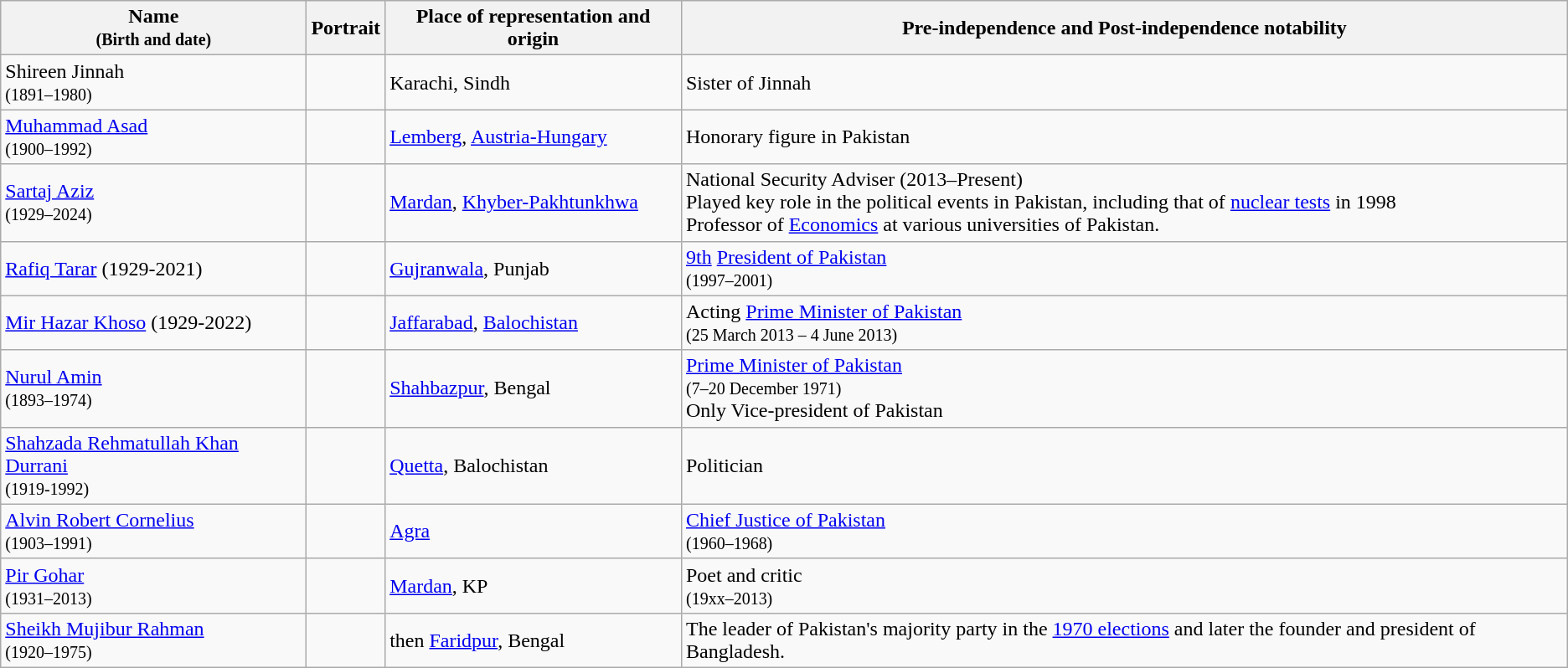<table class="wikitable sortable">
<tr>
<th>Name<br><small>(Birth and date)</small></th>
<th>Portrait</th>
<th>Place of representation and origin</th>
<th>Pre-independence and Post-independence notability</th>
</tr>
<tr>
<td>Shireen Jinnah<br><small>(1891–1980)</small></td>
<td></td>
<td>Karachi, Sindh</td>
<td>Sister of Jinnah</td>
</tr>
<tr>
<td><a href='#'>Muhammad Asad</a><br><small>(1900–1992)</small></td>
<td></td>
<td><a href='#'>Lemberg</a>, <a href='#'>Austria-Hungary</a></td>
<td>Honorary figure in Pakistan</td>
</tr>
<tr>
<td><a href='#'>Sartaj Aziz</a><br><small>(1929–2024)</small></td>
<td></td>
<td><a href='#'>Mardan</a>, <a href='#'>Khyber-Pakhtunkhwa</a></td>
<td>National Security Adviser (2013–Present)<br>Played key role in the political events in Pakistan, including that of <a href='#'>nuclear tests</a> in 1998<br>Professor of <a href='#'>Economics</a> at various universities of Pakistan.</td>
</tr>
<tr>
<td><a href='#'>Rafiq Tarar</a> (1929-2021)</td>
<td></td>
<td><a href='#'>Gujranwala</a>, Punjab</td>
<td><a href='#'>9th</a> <a href='#'>President of Pakistan</a><br><small>(1997–2001)</small> <br></td>
</tr>
<tr>
<td><a href='#'>Mir Hazar Khoso</a> (1929-2022)</td>
<td></td>
<td><a href='#'>Jaffarabad</a>, <a href='#'>Balochistan</a></td>
<td>Acting <a href='#'>Prime Minister of Pakistan</a><br><small>(25 March 2013 – 4 June 2013)</small> <br></td>
</tr>
<tr>
<td><a href='#'>Nurul Amin</a><br><small>(1893–1974)</small></td>
<td></td>
<td><a href='#'>Shahbazpur</a>, Bengal</td>
<td><a href='#'>Prime Minister of Pakistan</a><br><small>(7–20 December 1971)</small> <br>Only Vice-president of Pakistan<br></td>
</tr>
<tr>
<td><a href='#'>Shahzada Rehmatullah Khan Durrani</a><br><small>(1919-1992)</small></td>
<td></td>
<td><a href='#'>Quetta</a>, Balochistan</td>
<td>Politician</td>
</tr>
<tr>
<td><a href='#'>Alvin Robert Cornelius</a><br><small>(1903–1991)</small></td>
<td></td>
<td><a href='#'>Agra</a></td>
<td><a href='#'>Chief Justice of Pakistan</a><br><small>(1960–1968)</small></td>
</tr>
<tr>
<td><a href='#'>Pir Gohar</a><br><small>(1931–2013)</small></td>
<td></td>
<td><a href='#'>Mardan</a>, KP</td>
<td>Poet and critic<br><small>(19xx–2013)</small></td>
</tr>
<tr>
<td><a href='#'>Sheikh Mujibur Rahman</a><br><small>(1920–1975)</small></td>
<td></td>
<td>then <a href='#'>Faridpur</a>, Bengal</td>
<td>The leader of Pakistan's majority party in the <a href='#'>1970 elections</a> and later the founder and president of Bangladesh.</td>
</tr>
</table>
